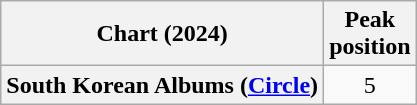<table class="wikitable plainrowheaders" style="text-align:center">
<tr>
<th scope="col">Chart (2024)</th>
<th scope="col">Peak<br>position</th>
</tr>
<tr>
<th scope="row">South Korean Albums (<a href='#'>Circle</a>)</th>
<td>5</td>
</tr>
</table>
